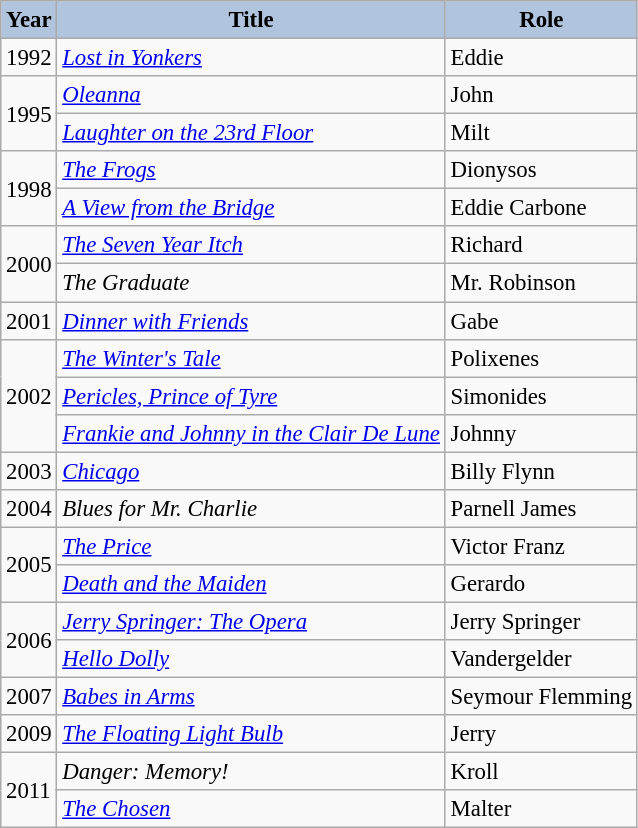<table class="wikitable" style="font-size: 95%;">
<tr>
<th style="background:#B0C4DE;">Year</th>
<th style="background:#B0C4DE;">Title</th>
<th style="background:#B0C4DE;">Role</th>
</tr>
<tr>
<td>1992</td>
<td><em><a href='#'>Lost in Yonkers</a></em></td>
<td>Eddie</td>
</tr>
<tr>
<td rowspan="2">1995</td>
<td><em><a href='#'>Oleanna</a></em></td>
<td>John</td>
</tr>
<tr>
<td><em><a href='#'>Laughter on the 23rd Floor</a></em></td>
<td>Milt</td>
</tr>
<tr>
<td rowspan="2">1998</td>
<td><em><a href='#'>The Frogs</a></em></td>
<td>Dionysos</td>
</tr>
<tr>
<td><em><a href='#'>A View from the Bridge</a></em></td>
<td>Eddie Carbone</td>
</tr>
<tr>
<td rowspan="2">2000</td>
<td><em><a href='#'>The Seven Year Itch</a></em></td>
<td>Richard</td>
</tr>
<tr>
<td><em>The Graduate</em></td>
<td>Mr. Robinson</td>
</tr>
<tr>
<td>2001</td>
<td><em><a href='#'>Dinner with Friends</a></em></td>
<td>Gabe</td>
</tr>
<tr>
<td rowspan="3">2002</td>
<td><em><a href='#'>The Winter's Tale</a></em></td>
<td>Polixenes</td>
</tr>
<tr>
<td><em><a href='#'>Pericles, Prince of Tyre</a></em></td>
<td>Simonides</td>
</tr>
<tr>
<td><em><a href='#'>Frankie and Johnny in the Clair De Lune</a></em></td>
<td>Johnny</td>
</tr>
<tr>
<td>2003</td>
<td><em><a href='#'>Chicago</a></em></td>
<td>Billy Flynn</td>
</tr>
<tr>
<td>2004</td>
<td><em>Blues for Mr. Charlie</em></td>
<td>Parnell James</td>
</tr>
<tr>
<td rowspan="2">2005</td>
<td><em><a href='#'>The Price</a></em></td>
<td>Victor Franz</td>
</tr>
<tr>
<td><em><a href='#'>Death and the Maiden</a></em></td>
<td>Gerardo</td>
</tr>
<tr>
<td rowspan="2">2006</td>
<td><em><a href='#'>Jerry Springer: The Opera</a></em></td>
<td>Jerry Springer</td>
</tr>
<tr>
<td><em><a href='#'>Hello Dolly</a></em></td>
<td>Vandergelder</td>
</tr>
<tr>
<td>2007</td>
<td><em><a href='#'>Babes in Arms</a></em></td>
<td>Seymour Flemming</td>
</tr>
<tr>
<td>2009</td>
<td><em><a href='#'>The Floating Light Bulb</a></em></td>
<td>Jerry</td>
</tr>
<tr>
<td rowspan="2">2011</td>
<td><em>Danger: Memory!</em></td>
<td>Kroll</td>
</tr>
<tr>
<td><em><a href='#'>The Chosen</a></em></td>
<td>Malter</td>
</tr>
</table>
